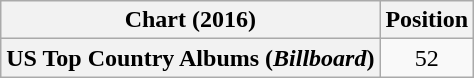<table class="wikitable plainrowheaders" style="text-align:center">
<tr>
<th scope="col">Chart (2016)</th>
<th scope="col">Position</th>
</tr>
<tr>
<th scope="row">US Top Country Albums (<em>Billboard</em>)</th>
<td>52</td>
</tr>
</table>
